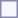<table style="border:1px solid #8888aa; background-color:#f7f8ff; padding:5px; font-size:95%; margin: 0px 12px 12px 0px;">
</table>
